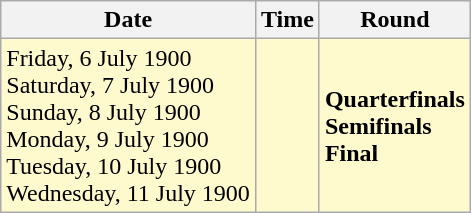<table class="wikitable">
<tr>
<th>Date</th>
<th>Time</th>
<th>Round</th>
</tr>
<tr style=background:lemonchiffon>
<td>Friday, 6 July 1900<br>Saturday, 7 July 1900<br>Sunday, 8 July 1900<br>Monday, 9 July 1900<br>Tuesday, 10 July 1900<br>Wednesday, 11 July 1900</td>
<td></td>
<td><strong>Quarterfinals</strong><br><strong>Semifinals</strong><br><strong>Final</strong></td>
</tr>
</table>
